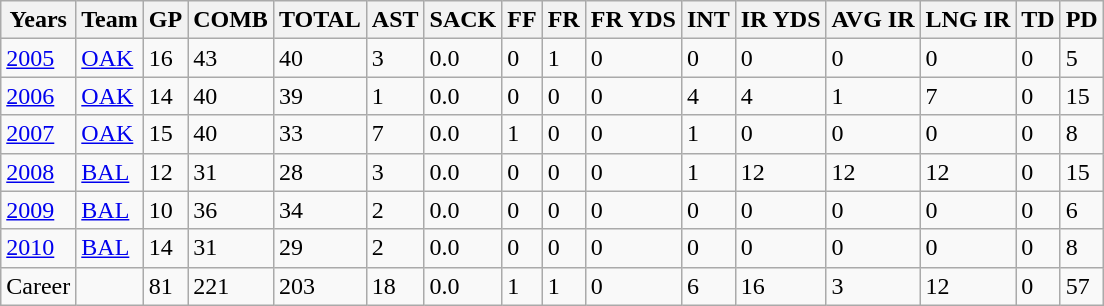<table class="wikitable">
<tr>
<th>Years</th>
<th>Team</th>
<th>GP</th>
<th>COMB</th>
<th>TOTAL</th>
<th>AST</th>
<th>SACK</th>
<th>FF</th>
<th>FR</th>
<th>FR YDS</th>
<th>INT</th>
<th>IR YDS</th>
<th>AVG IR</th>
<th>LNG IR</th>
<th>TD</th>
<th>PD</th>
</tr>
<tr>
<td><a href='#'>2005</a></td>
<td><a href='#'>OAK</a></td>
<td>16</td>
<td>43</td>
<td>40</td>
<td>3</td>
<td>0.0</td>
<td>0</td>
<td>1</td>
<td>0</td>
<td>0</td>
<td>0</td>
<td>0</td>
<td>0</td>
<td>0</td>
<td>5</td>
</tr>
<tr>
<td><a href='#'>2006</a></td>
<td><a href='#'>OAK</a></td>
<td>14</td>
<td>40</td>
<td>39</td>
<td>1</td>
<td>0.0</td>
<td>0</td>
<td>0</td>
<td>0</td>
<td>4</td>
<td>4</td>
<td>1</td>
<td>7</td>
<td>0</td>
<td>15</td>
</tr>
<tr>
<td><a href='#'>2007</a></td>
<td><a href='#'>OAK</a></td>
<td>15</td>
<td>40</td>
<td>33</td>
<td>7</td>
<td>0.0</td>
<td>1</td>
<td>0</td>
<td>0</td>
<td>1</td>
<td>0</td>
<td>0</td>
<td>0</td>
<td>0</td>
<td>8</td>
</tr>
<tr>
<td><a href='#'>2008</a></td>
<td><a href='#'>BAL</a></td>
<td>12</td>
<td>31</td>
<td>28</td>
<td>3</td>
<td>0.0</td>
<td>0</td>
<td>0</td>
<td>0</td>
<td>1</td>
<td>12</td>
<td>12</td>
<td>12</td>
<td>0</td>
<td>15</td>
</tr>
<tr>
<td><a href='#'>2009</a></td>
<td><a href='#'>BAL</a></td>
<td>10</td>
<td>36</td>
<td>34</td>
<td>2</td>
<td>0.0</td>
<td>0</td>
<td>0</td>
<td>0</td>
<td>0</td>
<td>0</td>
<td>0</td>
<td>0</td>
<td>0</td>
<td>6</td>
</tr>
<tr>
<td><a href='#'>2010</a></td>
<td><a href='#'>BAL</a></td>
<td>14</td>
<td>31</td>
<td>29</td>
<td>2</td>
<td>0.0</td>
<td>0</td>
<td>0</td>
<td>0</td>
<td>0</td>
<td>0</td>
<td>0</td>
<td>0</td>
<td>0</td>
<td>8</td>
</tr>
<tr>
<td>Career</td>
<td></td>
<td>81</td>
<td>221</td>
<td>203</td>
<td>18</td>
<td>0.0</td>
<td>1</td>
<td>1</td>
<td>0</td>
<td>6</td>
<td>16</td>
<td>3</td>
<td>12</td>
<td>0</td>
<td>57</td>
</tr>
</table>
